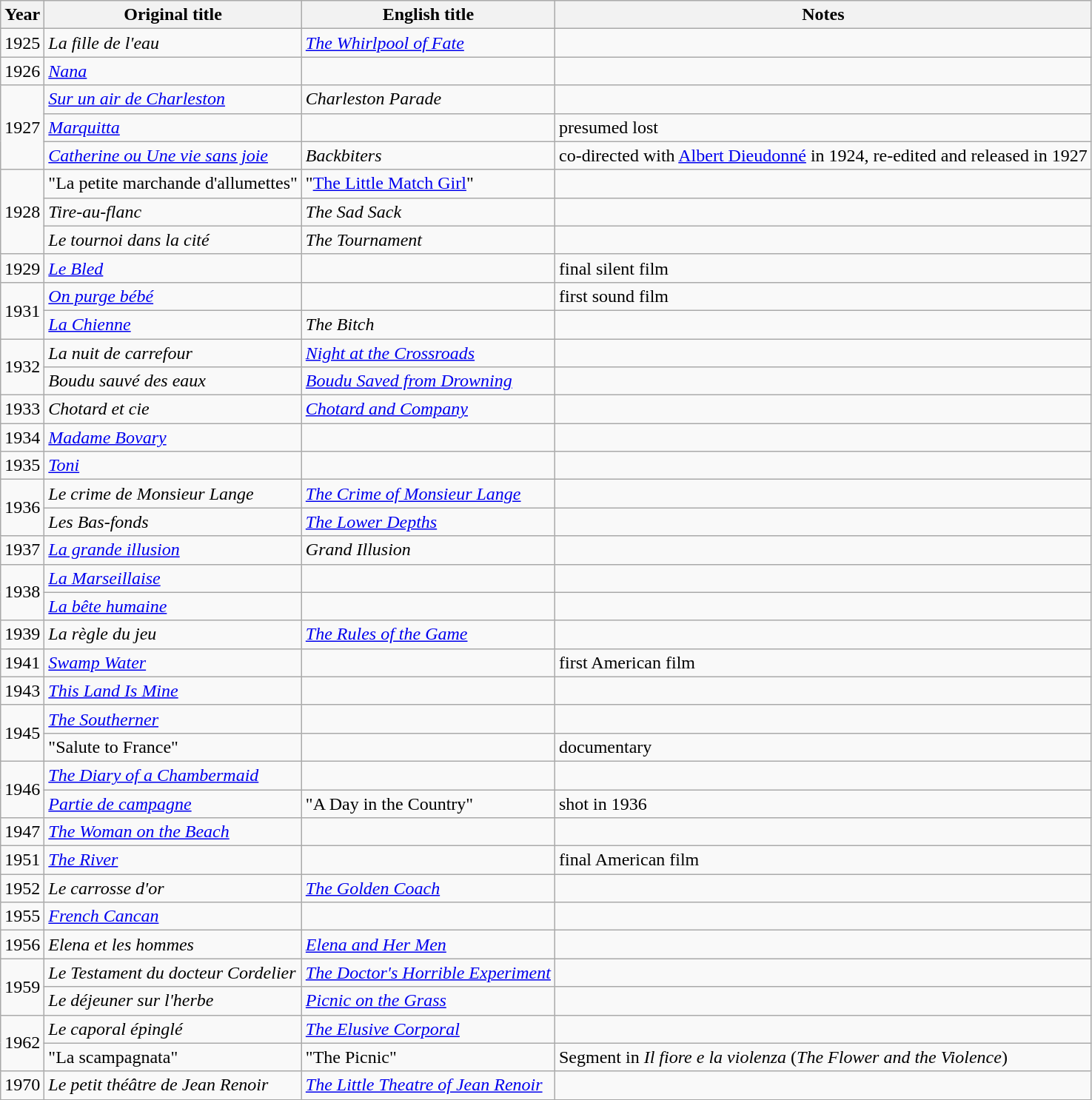<table class="wikitable">
<tr>
<th>Year</th>
<th>Original title</th>
<th>English title</th>
<th>Notes</th>
</tr>
<tr>
<td>1925</td>
<td><em>La fille de l'eau</em></td>
<td><em><a href='#'>The Whirlpool of Fate</a></em></td>
<td></td>
</tr>
<tr>
<td>1926</td>
<td><em><a href='#'>Nana</a></em></td>
<td></td>
<td></td>
</tr>
<tr>
<td rowspan="3">1927</td>
<td><em><a href='#'>Sur un air de Charleston</a></em></td>
<td><em>Charleston Parade</em></td>
<td></td>
</tr>
<tr>
<td><em><a href='#'>Marquitta</a></em></td>
<td></td>
<td>presumed lost</td>
</tr>
<tr>
<td><em><a href='#'>Catherine ou Une vie sans joie</a></em></td>
<td><em>Backbiters</em></td>
<td>co-directed with <a href='#'>Albert Dieudonné</a> in 1924, re-edited and released in 1927</td>
</tr>
<tr>
<td rowspan="3">1928</td>
<td>"La petite marchande d'allumettes"</td>
<td>"<a href='#'>The Little Match Girl</a>"</td>
<td></td>
</tr>
<tr>
<td><em>Tire-au-flanc</em></td>
<td><em>The Sad Sack</em></td>
<td></td>
</tr>
<tr>
<td><em>Le tournoi dans la cité</em></td>
<td><em>The Tournament</em></td>
<td></td>
</tr>
<tr>
<td>1929</td>
<td><em><a href='#'>Le Bled</a></em></td>
<td></td>
<td>final silent film</td>
</tr>
<tr>
<td rowspan="2">1931</td>
<td><em><a href='#'>On purge bébé</a></em></td>
<td></td>
<td>first sound film</td>
</tr>
<tr>
<td><em><a href='#'>La Chienne</a></em></td>
<td><em>The Bitch</em></td>
<td></td>
</tr>
<tr>
<td rowspan="2">1932</td>
<td><em>La nuit de carrefour</em></td>
<td><em><a href='#'>Night at the Crossroads</a></em></td>
<td></td>
</tr>
<tr>
<td><em>Boudu sauvé des eaux</em></td>
<td><em><a href='#'>Boudu Saved from Drowning</a></em></td>
<td></td>
</tr>
<tr>
<td>1933</td>
<td><em>Chotard et cie</em></td>
<td><em><a href='#'>Chotard and Company</a></em></td>
<td></td>
</tr>
<tr>
<td>1934</td>
<td><em><a href='#'>Madame Bovary</a></em></td>
<td></td>
<td></td>
</tr>
<tr>
<td>1935</td>
<td><em><a href='#'>Toni</a></em></td>
<td></td>
<td></td>
</tr>
<tr>
<td rowspan="2">1936</td>
<td><em>Le crime de Monsieur Lange</em></td>
<td><em><a href='#'>The Crime of Monsieur Lange</a></em></td>
<td></td>
</tr>
<tr>
<td><em>Les Bas-fonds</em></td>
<td><em><a href='#'>The Lower Depths</a></em></td>
<td></td>
</tr>
<tr>
<td>1937</td>
<td><em><a href='#'>La grande illusion</a></em></td>
<td><em>Grand Illusion</em></td>
<td></td>
</tr>
<tr>
<td rowspan="2">1938</td>
<td><em><a href='#'>La Marseillaise</a></em></td>
<td></td>
<td></td>
</tr>
<tr>
<td><em><a href='#'>La bête humaine</a></em></td>
<td></td>
<td></td>
</tr>
<tr>
<td>1939</td>
<td><em>La règle du jeu</em></td>
<td><em><a href='#'>The Rules of the Game</a></em></td>
<td></td>
</tr>
<tr>
<td>1941</td>
<td><em><a href='#'>Swamp Water</a></em></td>
<td></td>
<td>first American film</td>
</tr>
<tr>
<td>1943</td>
<td><em><a href='#'>This Land Is Mine</a></em></td>
<td></td>
<td></td>
</tr>
<tr>
<td rowspan="2">1945</td>
<td><em><a href='#'>The Southerner</a></em></td>
<td></td>
<td></td>
</tr>
<tr>
<td>"Salute to France"</td>
<td></td>
<td>documentary</td>
</tr>
<tr>
<td rowspan="2">1946</td>
<td><em><a href='#'>The Diary of a Chambermaid</a></em></td>
<td></td>
<td></td>
</tr>
<tr>
<td><em><a href='#'>Partie de campagne</a></em></td>
<td>"A Day in the Country"</td>
<td>shot in 1936</td>
</tr>
<tr>
<td>1947</td>
<td><em><a href='#'>The Woman on the Beach</a></em></td>
<td></td>
</tr>
<tr>
<td>1951</td>
<td><em><a href='#'>The River</a></em></td>
<td></td>
<td>final American film</td>
</tr>
<tr>
<td>1952</td>
<td><em>Le carrosse d'or</em></td>
<td><em><a href='#'>The Golden Coach</a></em></td>
<td></td>
</tr>
<tr>
<td>1955</td>
<td><em><a href='#'>French Cancan</a></em></td>
<td></td>
<td></td>
</tr>
<tr>
<td>1956</td>
<td><em>Elena et les hommes</em></td>
<td><em><a href='#'>Elena and Her Men</a></em></td>
<td></td>
</tr>
<tr>
<td rowspan="2">1959</td>
<td><em>Le Testament du docteur Cordelier</em></td>
<td><em><a href='#'>The Doctor's Horrible Experiment</a></em></td>
<td></td>
</tr>
<tr>
<td><em>Le déjeuner sur l'herbe</em></td>
<td><em><a href='#'>Picnic on the Grass</a></em></td>
<td></td>
</tr>
<tr>
<td rowspan="2">1962</td>
<td><em>Le caporal épinglé</em></td>
<td><em><a href='#'>The Elusive Corporal</a></em></td>
<td></td>
</tr>
<tr>
<td>"La scampagnata"</td>
<td>"The Picnic"</td>
<td>Segment in <em>Il fiore e la violenza</em> (<em>The Flower and the Violence</em>)</td>
</tr>
<tr>
<td>1970</td>
<td><em>Le petit théâtre de Jean Renoir</em></td>
<td><em><a href='#'>The Little Theatre of Jean Renoir</a></em></td>
<td></td>
</tr>
</table>
